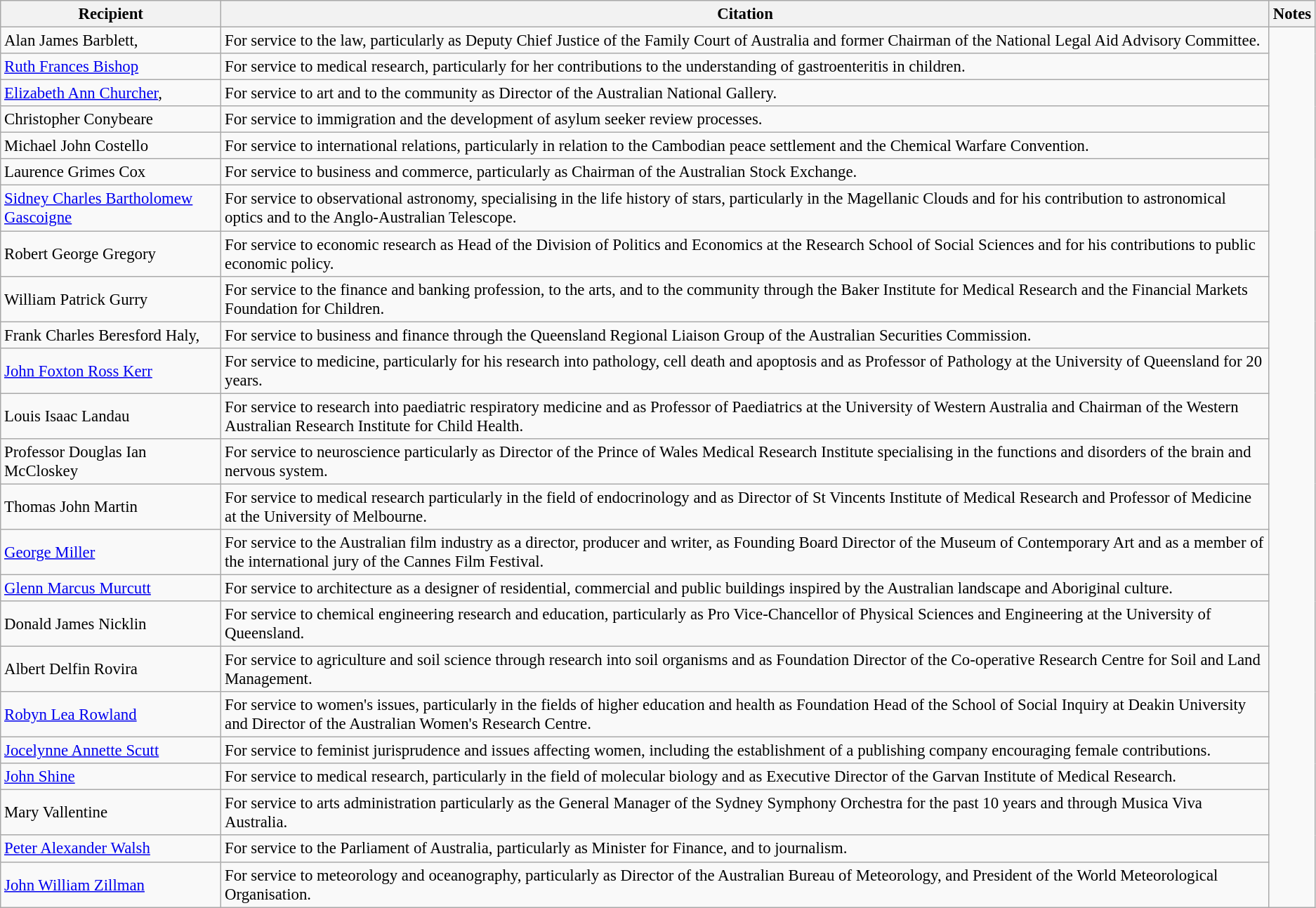<table class="wikitable" style="font-size:95%;">
<tr>
<th>Recipient</th>
<th>Citation</th>
<th>Notes</th>
</tr>
<tr>
<td> Alan James Barblett, </td>
<td>For service to the law, particularly as Deputy Chief Justice of the Family Court of Australia and former Chairman of the National Legal Aid Advisory Committee.</td>
<td rowspan=24></td>
</tr>
<tr>
<td> <a href='#'>Ruth Frances Bishop</a></td>
<td>For service to medical research, particularly for her contributions to the understanding of gastroenteritis in children.</td>
</tr>
<tr>
<td><a href='#'>Elizabeth Ann Churcher</a>, </td>
<td>For service to art and to the community as Director of the Australian National Gallery.</td>
</tr>
<tr>
<td>Christopher Conybeare</td>
<td>For service to immigration and the development of asylum seeker review processes.</td>
</tr>
<tr>
<td>Michael John Costello</td>
<td>For service to international relations, particularly in relation to the Cambodian peace settlement and the Chemical Warfare Convention.</td>
</tr>
<tr>
<td>Laurence Grimes Cox</td>
<td>For service to business and commerce, particularly as Chairman of the Australian Stock Exchange.</td>
</tr>
<tr>
<td> <a href='#'>Sidney Charles Bartholomew Gascoigne</a></td>
<td>For service to observational astronomy, specialising in the life history of stars, particularly in the Magellanic Clouds and for his contribution to astronomical optics and to the Anglo-Australian Telescope.</td>
</tr>
<tr>
<td> Robert George Gregory</td>
<td>For service to economic research as Head of the Division of Politics and Economics at the Research School of Social Sciences and for his contributions to public economic policy.</td>
</tr>
<tr>
<td>William Patrick Gurry</td>
<td>For service to the finance and banking profession, to the arts, and to the community through the Baker Institute for Medical Research and the Financial Markets Foundation for Children.</td>
</tr>
<tr>
<td>Frank Charles Beresford Haly, </td>
<td>For service to business and finance through the Queensland Regional Liaison Group of the Australian Securities Commission.</td>
</tr>
<tr>
<td> <a href='#'>John Foxton Ross Kerr</a></td>
<td>For service to medicine, particularly for his research into pathology, cell death and apoptosis and as Professor of Pathology at the University of Queensland for 20 years.</td>
</tr>
<tr>
<td> Louis Isaac Landau</td>
<td>For service to research into paediatric respiratory medicine and as Professor of Paediatrics at the University of Western Australia and Chairman of the Western Australian Research Institute for Child Health.</td>
</tr>
<tr>
<td>Professor Douglas Ian McCloskey</td>
<td>For service to neuroscience particularly as Director of the Prince of Wales Medical Research Institute specialising in the functions and disorders of the brain and nervous system.</td>
</tr>
<tr>
<td> Thomas John Martin</td>
<td>For service to medical research particularly in the field of endocrinology and as Director of St Vincents Institute of Medical Research and Professor of Medicine at the University of Melbourne.</td>
</tr>
<tr>
<td> <a href='#'>George Miller</a></td>
<td>For service to the Australian film industry as a director, producer and writer, as Founding Board Director of the Museum of Contemporary Art and as a member of the international jury of the Cannes Film Festival.</td>
</tr>
<tr>
<td><a href='#'>Glenn Marcus Murcutt</a></td>
<td>For service to architecture as a designer of residential, commercial and public buildings inspired by the Australian landscape and Aboriginal culture.</td>
</tr>
<tr>
<td> Donald James Nicklin</td>
<td>For service to chemical engineering research and education, particularly as Pro Vice-Chancellor of Physical Sciences and Engineering at the University of Queensland.</td>
</tr>
<tr>
<td> Albert Delfin Rovira</td>
<td>For service to agriculture and soil science through research into soil organisms and as Foundation Director of the Co-operative Research Centre for Soil and Land Management.</td>
</tr>
<tr>
<td> <a href='#'>Robyn Lea Rowland</a></td>
<td>For service to women's issues, particularly in the fields of higher education and health as Foundation Head of the School of Social Inquiry at Deakin University and Director of the Australian Women's Research Centre.</td>
</tr>
<tr>
<td><a href='#'>Jocelynne Annette Scutt</a></td>
<td>For service to feminist jurisprudence and issues affecting women, including the establishment of a publishing company encouraging female contributions.</td>
</tr>
<tr>
<td> <a href='#'>John Shine</a></td>
<td>For service to medical research, particularly in the field of molecular biology and as Executive Director of the Garvan Institute of Medical Research.</td>
</tr>
<tr>
<td>Mary Vallentine</td>
<td>For service to arts administration particularly as the General Manager of the Sydney Symphony Orchestra for the past 10 years and through Musica Viva Australia.</td>
</tr>
<tr>
<td> <a href='#'>Peter Alexander Walsh</a></td>
<td>For service to the Parliament of Australia, particularly as Minister for Finance, and to journalism.</td>
</tr>
<tr>
<td> <a href='#'>John William Zillman</a></td>
<td>For service to meteorology and oceanography, particularly as Director of the Australian Bureau of Meteorology, and President of the World Meteorological Organisation.</td>
</tr>
</table>
